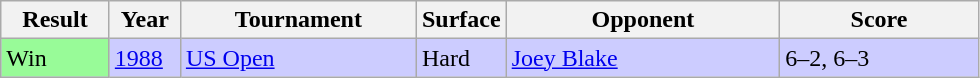<table class="sortable wikitable">
<tr>
<th style="width:65px;">Result</th>
<th style="width:40px;">Year</th>
<th style="width:150px;">Tournament</th>
<th style="width:50px;">Surface</th>
<th style="width:175px;">Opponent</th>
<th style="width:125px;" class="unsortable">Score</th>
</tr>
<tr style="background:#ccccff;">
<td style="background:#98fb98;">Win</td>
<td><a href='#'>1988</a></td>
<td><a href='#'>US Open</a></td>
<td>Hard</td>
<td> <a href='#'>Joey Blake</a></td>
<td>6–2, 6–3</td>
</tr>
</table>
